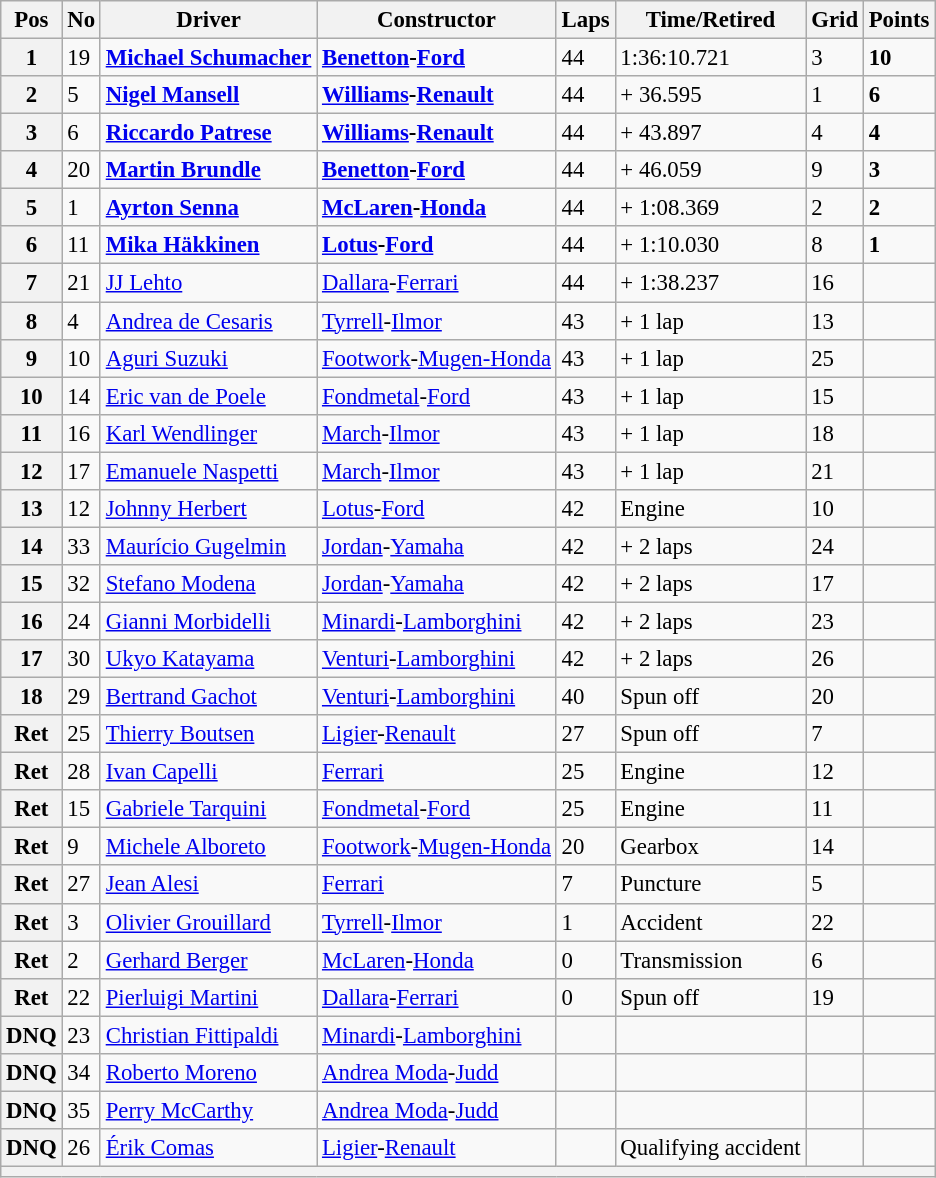<table class="wikitable" style="font-size: 95%">
<tr>
<th>Pos</th>
<th>No</th>
<th>Driver</th>
<th>Constructor</th>
<th>Laps</th>
<th>Time/Retired</th>
<th>Grid</th>
<th>Points</th>
</tr>
<tr>
<th>1</th>
<td>19</td>
<td> <strong><a href='#'>Michael Schumacher</a></strong></td>
<td><strong><a href='#'>Benetton</a>-<a href='#'>Ford</a></strong></td>
<td>44</td>
<td>1:36:10.721</td>
<td>3</td>
<td><strong>10</strong></td>
</tr>
<tr>
<th>2</th>
<td>5</td>
<td> <strong><a href='#'>Nigel Mansell</a></strong></td>
<td><strong><a href='#'>Williams</a>-<a href='#'>Renault</a></strong></td>
<td>44</td>
<td>+ 36.595</td>
<td>1</td>
<td><strong>6</strong></td>
</tr>
<tr>
<th>3</th>
<td>6</td>
<td> <strong><a href='#'>Riccardo Patrese</a></strong></td>
<td><strong><a href='#'>Williams</a>-<a href='#'>Renault</a></strong></td>
<td>44</td>
<td>+ 43.897</td>
<td>4</td>
<td><strong>4</strong></td>
</tr>
<tr>
<th>4</th>
<td>20</td>
<td> <strong><a href='#'>Martin Brundle</a></strong></td>
<td><strong><a href='#'>Benetton</a>-<a href='#'>Ford</a></strong></td>
<td>44</td>
<td>+ 46.059</td>
<td>9</td>
<td><strong>3</strong></td>
</tr>
<tr>
<th>5</th>
<td>1</td>
<td> <strong><a href='#'>Ayrton Senna</a></strong></td>
<td><strong><a href='#'>McLaren</a>-<a href='#'>Honda</a></strong></td>
<td>44</td>
<td>+ 1:08.369</td>
<td>2</td>
<td><strong>2</strong></td>
</tr>
<tr>
<th>6</th>
<td>11</td>
<td> <strong><a href='#'>Mika Häkkinen</a></strong></td>
<td><strong><a href='#'>Lotus</a>-<a href='#'>Ford</a></strong></td>
<td>44</td>
<td>+ 1:10.030</td>
<td>8</td>
<td><strong>1</strong></td>
</tr>
<tr>
<th>7</th>
<td>21</td>
<td> <a href='#'>JJ Lehto</a></td>
<td><a href='#'>Dallara</a>-<a href='#'>Ferrari</a></td>
<td>44</td>
<td>+ 1:38.237</td>
<td>16</td>
<td></td>
</tr>
<tr>
<th>8</th>
<td>4</td>
<td> <a href='#'>Andrea de Cesaris</a></td>
<td><a href='#'>Tyrrell</a>-<a href='#'>Ilmor</a></td>
<td>43</td>
<td>+ 1 lap</td>
<td>13</td>
<td></td>
</tr>
<tr>
<th>9</th>
<td>10</td>
<td> <a href='#'>Aguri Suzuki</a></td>
<td><a href='#'>Footwork</a>-<a href='#'>Mugen-Honda</a></td>
<td>43</td>
<td>+ 1 lap</td>
<td>25</td>
<td></td>
</tr>
<tr>
<th>10</th>
<td>14</td>
<td> <a href='#'>Eric van de Poele</a></td>
<td><a href='#'>Fondmetal</a>-<a href='#'>Ford</a></td>
<td>43</td>
<td>+ 1 lap</td>
<td>15</td>
<td></td>
</tr>
<tr>
<th>11</th>
<td>16</td>
<td> <a href='#'>Karl Wendlinger</a></td>
<td><a href='#'>March</a>-<a href='#'>Ilmor</a></td>
<td>43</td>
<td>+ 1 lap</td>
<td>18</td>
<td></td>
</tr>
<tr>
<th>12</th>
<td>17</td>
<td> <a href='#'>Emanuele Naspetti</a></td>
<td><a href='#'>March</a>-<a href='#'>Ilmor</a></td>
<td>43</td>
<td>+ 1 lap</td>
<td>21</td>
<td></td>
</tr>
<tr>
<th>13</th>
<td>12</td>
<td> <a href='#'>Johnny Herbert</a></td>
<td><a href='#'>Lotus</a>-<a href='#'>Ford</a></td>
<td>42</td>
<td>Engine</td>
<td>10</td>
<td></td>
</tr>
<tr>
<th>14</th>
<td>33</td>
<td> <a href='#'>Maurício Gugelmin</a></td>
<td><a href='#'>Jordan</a>-<a href='#'>Yamaha</a></td>
<td>42</td>
<td>+ 2 laps</td>
<td>24</td>
<td></td>
</tr>
<tr>
<th>15</th>
<td>32</td>
<td> <a href='#'>Stefano Modena</a></td>
<td><a href='#'>Jordan</a>-<a href='#'>Yamaha</a></td>
<td>42</td>
<td>+ 2 laps</td>
<td>17</td>
<td></td>
</tr>
<tr>
<th>16</th>
<td>24</td>
<td> <a href='#'>Gianni Morbidelli</a></td>
<td><a href='#'>Minardi</a>-<a href='#'>Lamborghini</a></td>
<td>42</td>
<td>+ 2 laps</td>
<td>23</td>
<td></td>
</tr>
<tr>
<th>17</th>
<td>30</td>
<td> <a href='#'>Ukyo Katayama</a></td>
<td><a href='#'>Venturi</a>-<a href='#'>Lamborghini</a></td>
<td>42</td>
<td>+ 2 laps</td>
<td>26</td>
<td></td>
</tr>
<tr>
<th>18</th>
<td>29</td>
<td> <a href='#'>Bertrand Gachot</a></td>
<td><a href='#'>Venturi</a>-<a href='#'>Lamborghini</a></td>
<td>40</td>
<td>Spun off</td>
<td>20</td>
<td></td>
</tr>
<tr>
<th>Ret</th>
<td>25</td>
<td> <a href='#'>Thierry Boutsen</a></td>
<td><a href='#'>Ligier</a>-<a href='#'>Renault</a></td>
<td>27</td>
<td>Spun off</td>
<td>7</td>
<td></td>
</tr>
<tr>
<th>Ret</th>
<td>28</td>
<td> <a href='#'>Ivan Capelli</a></td>
<td><a href='#'>Ferrari</a></td>
<td>25</td>
<td>Engine</td>
<td>12</td>
<td></td>
</tr>
<tr>
<th>Ret</th>
<td>15</td>
<td> <a href='#'>Gabriele Tarquini</a></td>
<td><a href='#'>Fondmetal</a>-<a href='#'>Ford</a></td>
<td>25</td>
<td>Engine</td>
<td>11</td>
<td></td>
</tr>
<tr>
<th>Ret</th>
<td>9</td>
<td> <a href='#'>Michele Alboreto</a></td>
<td><a href='#'>Footwork</a>-<a href='#'>Mugen-Honda</a></td>
<td>20</td>
<td>Gearbox</td>
<td>14</td>
<td></td>
</tr>
<tr>
<th>Ret</th>
<td>27</td>
<td> <a href='#'>Jean Alesi</a></td>
<td><a href='#'>Ferrari</a></td>
<td>7</td>
<td>Puncture</td>
<td>5</td>
<td></td>
</tr>
<tr>
<th>Ret</th>
<td>3</td>
<td> <a href='#'>Olivier Grouillard</a></td>
<td><a href='#'>Tyrrell</a>-<a href='#'>Ilmor</a></td>
<td>1</td>
<td>Accident</td>
<td>22</td>
<td></td>
</tr>
<tr>
<th>Ret</th>
<td>2</td>
<td> <a href='#'>Gerhard Berger</a></td>
<td><a href='#'>McLaren</a>-<a href='#'>Honda</a></td>
<td>0</td>
<td>Transmission</td>
<td>6</td>
<td></td>
</tr>
<tr>
<th>Ret</th>
<td>22</td>
<td> <a href='#'>Pierluigi Martini</a></td>
<td><a href='#'>Dallara</a>-<a href='#'>Ferrari</a></td>
<td>0</td>
<td>Spun off</td>
<td>19</td>
<td></td>
</tr>
<tr>
<th>DNQ</th>
<td>23</td>
<td> <a href='#'>Christian Fittipaldi</a></td>
<td><a href='#'>Minardi</a>-<a href='#'>Lamborghini</a></td>
<td></td>
<td></td>
<td></td>
<td></td>
</tr>
<tr>
<th>DNQ</th>
<td>34</td>
<td> <a href='#'>Roberto Moreno</a></td>
<td><a href='#'>Andrea Moda</a>-<a href='#'>Judd</a></td>
<td></td>
<td></td>
<td></td>
<td></td>
</tr>
<tr>
<th>DNQ</th>
<td>35</td>
<td> <a href='#'>Perry McCarthy</a></td>
<td><a href='#'>Andrea Moda</a>-<a href='#'>Judd</a></td>
<td></td>
<td></td>
<td></td>
<td></td>
</tr>
<tr>
<th>DNQ</th>
<td>26</td>
<td> <a href='#'>Érik Comas</a></td>
<td><a href='#'>Ligier</a>-<a href='#'>Renault</a></td>
<td></td>
<td>Qualifying accident</td>
<td></td>
<td></td>
</tr>
<tr>
<th colspan="8"></th>
</tr>
</table>
